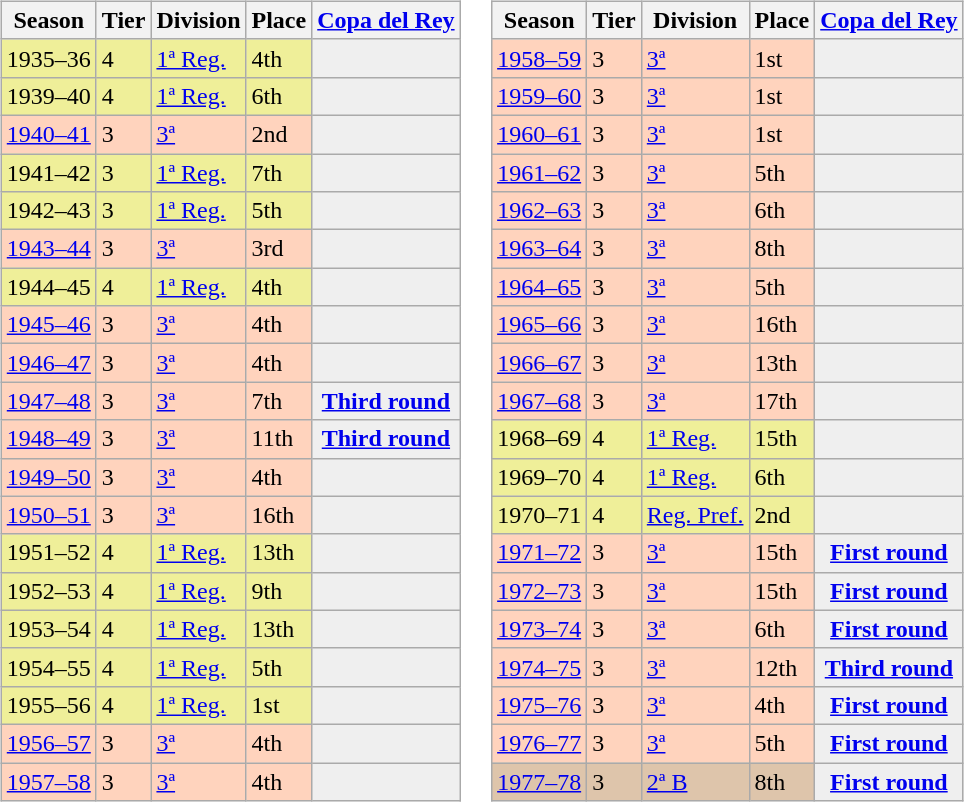<table>
<tr>
<td valign="top" width=0%><br><table class="wikitable">
<tr style="background:#f0f6fa;">
<th>Season</th>
<th>Tier</th>
<th>Division</th>
<th>Place</th>
<th><a href='#'>Copa del Rey</a></th>
</tr>
<tr>
<td style="background:#EFEF99;">1935–36</td>
<td style="background:#EFEF99;">4</td>
<td style="background:#EFEF99;"><a href='#'>1ª Reg.</a></td>
<td style="background:#EFEF99;">4th</td>
<th style="background:#efefef;"></th>
</tr>
<tr>
<td style="background:#EFEF99;">1939–40</td>
<td style="background:#EFEF99;">4</td>
<td style="background:#EFEF99;"><a href='#'>1ª Reg.</a></td>
<td style="background:#EFEF99;">6th</td>
<th style="background:#efefef;"></th>
</tr>
<tr>
<td style="background:#FFD3BD;"><a href='#'>1940–41</a></td>
<td style="background:#FFD3BD;">3</td>
<td style="background:#FFD3BD;"><a href='#'>3ª</a></td>
<td style="background:#FFD3BD;">2nd</td>
<td style="background:#efefef;"></td>
</tr>
<tr>
<td style="background:#EFEF99;">1941–42</td>
<td style="background:#EFEF99;">3</td>
<td style="background:#EFEF99;"><a href='#'>1ª Reg.</a></td>
<td style="background:#EFEF99;">7th</td>
<th style="background:#efefef;"></th>
</tr>
<tr>
<td style="background:#EFEF99;">1942–43</td>
<td style="background:#EFEF99;">3</td>
<td style="background:#EFEF99;"><a href='#'>1ª Reg.</a></td>
<td style="background:#EFEF99;">5th</td>
<th style="background:#efefef;"></th>
</tr>
<tr>
<td style="background:#FFD3BD;"><a href='#'>1943–44</a></td>
<td style="background:#FFD3BD;">3</td>
<td style="background:#FFD3BD;"><a href='#'>3ª</a></td>
<td style="background:#FFD3BD;">3rd</td>
<td style="background:#efefef;"></td>
</tr>
<tr>
<td style="background:#EFEF99;">1944–45</td>
<td style="background:#EFEF99;">4</td>
<td style="background:#EFEF99;"><a href='#'>1ª Reg.</a></td>
<td style="background:#EFEF99;">4th</td>
<th style="background:#efefef;"></th>
</tr>
<tr>
<td style="background:#FFD3BD;"><a href='#'>1945–46</a></td>
<td style="background:#FFD3BD;">3</td>
<td style="background:#FFD3BD;"><a href='#'>3ª</a></td>
<td style="background:#FFD3BD;">4th</td>
<td style="background:#efefef;"></td>
</tr>
<tr>
<td style="background:#FFD3BD;"><a href='#'>1946–47</a></td>
<td style="background:#FFD3BD;">3</td>
<td style="background:#FFD3BD;"><a href='#'>3ª</a></td>
<td style="background:#FFD3BD;">4th</td>
<td style="background:#efefef;"></td>
</tr>
<tr>
<td style="background:#FFD3BD;"><a href='#'>1947–48</a></td>
<td style="background:#FFD3BD;">3</td>
<td style="background:#FFD3BD;"><a href='#'>3ª</a></td>
<td style="background:#FFD3BD;">7th</td>
<th style="background:#efefef;"><a href='#'>Third round</a></th>
</tr>
<tr>
<td style="background:#FFD3BD;"><a href='#'>1948–49</a></td>
<td style="background:#FFD3BD;">3</td>
<td style="background:#FFD3BD;"><a href='#'>3ª</a></td>
<td style="background:#FFD3BD;">11th</td>
<th style="background:#efefef;"><a href='#'>Third round</a></th>
</tr>
<tr>
<td style="background:#FFD3BD;"><a href='#'>1949–50</a></td>
<td style="background:#FFD3BD;">3</td>
<td style="background:#FFD3BD;"><a href='#'>3ª</a></td>
<td style="background:#FFD3BD;">4th</td>
<td style="background:#efefef;"></td>
</tr>
<tr>
<td style="background:#FFD3BD;"><a href='#'>1950–51</a></td>
<td style="background:#FFD3BD;">3</td>
<td style="background:#FFD3BD;"><a href='#'>3ª</a></td>
<td style="background:#FFD3BD;">16th</td>
<td style="background:#efefef;"></td>
</tr>
<tr>
<td style="background:#EFEF99;">1951–52</td>
<td style="background:#EFEF99;">4</td>
<td style="background:#EFEF99;"><a href='#'>1ª Reg.</a></td>
<td style="background:#EFEF99;">13th</td>
<th style="background:#efefef;"></th>
</tr>
<tr>
<td style="background:#EFEF99;">1952–53</td>
<td style="background:#EFEF99;">4</td>
<td style="background:#EFEF99;"><a href='#'>1ª Reg.</a></td>
<td style="background:#EFEF99;">9th</td>
<th style="background:#efefef;"></th>
</tr>
<tr>
<td style="background:#EFEF99;">1953–54</td>
<td style="background:#EFEF99;">4</td>
<td style="background:#EFEF99;"><a href='#'>1ª Reg.</a></td>
<td style="background:#EFEF99;">13th</td>
<th style="background:#efefef;"></th>
</tr>
<tr>
<td style="background:#EFEF99;">1954–55</td>
<td style="background:#EFEF99;">4</td>
<td style="background:#EFEF99;"><a href='#'>1ª Reg.</a></td>
<td style="background:#EFEF99;">5th</td>
<th style="background:#efefef;"></th>
</tr>
<tr>
<td style="background:#EFEF99;">1955–56</td>
<td style="background:#EFEF99;">4</td>
<td style="background:#EFEF99;"><a href='#'>1ª Reg.</a></td>
<td style="background:#EFEF99;">1st</td>
<th style="background:#efefef;"></th>
</tr>
<tr>
<td style="background:#FFD3BD;"><a href='#'>1956–57</a></td>
<td style="background:#FFD3BD;">3</td>
<td style="background:#FFD3BD;"><a href='#'>3ª</a></td>
<td style="background:#FFD3BD;">4th</td>
<td style="background:#efefef;"></td>
</tr>
<tr>
<td style="background:#FFD3BD;"><a href='#'>1957–58</a></td>
<td style="background:#FFD3BD;">3</td>
<td style="background:#FFD3BD;"><a href='#'>3ª</a></td>
<td style="background:#FFD3BD;">4th</td>
<td style="background:#efefef;"></td>
</tr>
</table>
</td>
<td valign="top" width=0%><br><table class="wikitable">
<tr style="background:#f0f6fa;">
<th>Season</th>
<th>Tier</th>
<th>Division</th>
<th>Place</th>
<th><a href='#'>Copa del Rey</a></th>
</tr>
<tr>
<td style="background:#FFD3BD;"><a href='#'>1958–59</a></td>
<td style="background:#FFD3BD;">3</td>
<td style="background:#FFD3BD;"><a href='#'>3ª</a></td>
<td style="background:#FFD3BD;">1st</td>
<td style="background:#efefef;"></td>
</tr>
<tr>
<td style="background:#FFD3BD;"><a href='#'>1959–60</a></td>
<td style="background:#FFD3BD;">3</td>
<td style="background:#FFD3BD;"><a href='#'>3ª</a></td>
<td style="background:#FFD3BD;">1st</td>
<td style="background:#efefef;"></td>
</tr>
<tr>
<td style="background:#FFD3BD;"><a href='#'>1960–61</a></td>
<td style="background:#FFD3BD;">3</td>
<td style="background:#FFD3BD;"><a href='#'>3ª</a></td>
<td style="background:#FFD3BD;">1st</td>
<td style="background:#efefef;"></td>
</tr>
<tr>
<td style="background:#FFD3BD;"><a href='#'>1961–62</a></td>
<td style="background:#FFD3BD;">3</td>
<td style="background:#FFD3BD;"><a href='#'>3ª</a></td>
<td style="background:#FFD3BD;">5th</td>
<td style="background:#efefef;"></td>
</tr>
<tr>
<td style="background:#FFD3BD;"><a href='#'>1962–63</a></td>
<td style="background:#FFD3BD;">3</td>
<td style="background:#FFD3BD;"><a href='#'>3ª</a></td>
<td style="background:#FFD3BD;">6th</td>
<td style="background:#efefef;"></td>
</tr>
<tr>
<td style="background:#FFD3BD;"><a href='#'>1963–64</a></td>
<td style="background:#FFD3BD;">3</td>
<td style="background:#FFD3BD;"><a href='#'>3ª</a></td>
<td style="background:#FFD3BD;">8th</td>
<td style="background:#efefef;"></td>
</tr>
<tr>
<td style="background:#FFD3BD;"><a href='#'>1964–65</a></td>
<td style="background:#FFD3BD;">3</td>
<td style="background:#FFD3BD;"><a href='#'>3ª</a></td>
<td style="background:#FFD3BD;">5th</td>
<td style="background:#efefef;"></td>
</tr>
<tr>
<td style="background:#FFD3BD;"><a href='#'>1965–66</a></td>
<td style="background:#FFD3BD;">3</td>
<td style="background:#FFD3BD;"><a href='#'>3ª</a></td>
<td style="background:#FFD3BD;">16th</td>
<td style="background:#efefef;"></td>
</tr>
<tr>
<td style="background:#FFD3BD;"><a href='#'>1966–67</a></td>
<td style="background:#FFD3BD;">3</td>
<td style="background:#FFD3BD;"><a href='#'>3ª</a></td>
<td style="background:#FFD3BD;">13th</td>
<td style="background:#efefef;"></td>
</tr>
<tr>
<td style="background:#FFD3BD;"><a href='#'>1967–68</a></td>
<td style="background:#FFD3BD;">3</td>
<td style="background:#FFD3BD;"><a href='#'>3ª</a></td>
<td style="background:#FFD3BD;">17th</td>
<td style="background:#efefef;"></td>
</tr>
<tr>
<td style="background:#EFEF99;">1968–69</td>
<td style="background:#EFEF99;">4</td>
<td style="background:#EFEF99;"><a href='#'>1ª Reg.</a></td>
<td style="background:#EFEF99;">15th</td>
<th style="background:#efefef;"></th>
</tr>
<tr>
<td style="background:#EFEF99;">1969–70</td>
<td style="background:#EFEF99;">4</td>
<td style="background:#EFEF99;"><a href='#'>1ª Reg.</a></td>
<td style="background:#EFEF99;">6th</td>
<th style="background:#efefef;"></th>
</tr>
<tr>
<td style="background:#EFEF99;">1970–71</td>
<td style="background:#EFEF99;">4</td>
<td style="background:#EFEF99;"><a href='#'>Reg. Pref.</a></td>
<td style="background:#EFEF99;">2nd</td>
<th style="background:#efefef;"></th>
</tr>
<tr>
<td style="background:#FFD3BD;"><a href='#'>1971–72</a></td>
<td style="background:#FFD3BD;">3</td>
<td style="background:#FFD3BD;"><a href='#'>3ª</a></td>
<td style="background:#FFD3BD;">15th</td>
<th style="background:#efefef;"><a href='#'>First round</a></th>
</tr>
<tr>
<td style="background:#FFD3BD;"><a href='#'>1972–73</a></td>
<td style="background:#FFD3BD;">3</td>
<td style="background:#FFD3BD;"><a href='#'>3ª</a></td>
<td style="background:#FFD3BD;">15th</td>
<th style="background:#efefef;"><a href='#'>First round</a></th>
</tr>
<tr>
<td style="background:#FFD3BD;"><a href='#'>1973–74</a></td>
<td style="background:#FFD3BD;">3</td>
<td style="background:#FFD3BD;"><a href='#'>3ª</a></td>
<td style="background:#FFD3BD;">6th</td>
<th style="background:#efefef;"><a href='#'>First round</a></th>
</tr>
<tr>
<td style="background:#FFD3BD;"><a href='#'>1974–75</a></td>
<td style="background:#FFD3BD;">3</td>
<td style="background:#FFD3BD;"><a href='#'>3ª</a></td>
<td style="background:#FFD3BD;">12th</td>
<th style="background:#efefef;"><a href='#'>Third round</a></th>
</tr>
<tr>
<td style="background:#FFD3BD;"><a href='#'>1975–76</a></td>
<td style="background:#FFD3BD;">3</td>
<td style="background:#FFD3BD;"><a href='#'>3ª</a></td>
<td style="background:#FFD3BD;">4th</td>
<th style="background:#efefef;"><a href='#'>First round</a></th>
</tr>
<tr>
<td style="background:#FFD3BD;"><a href='#'>1976–77</a></td>
<td style="background:#FFD3BD;">3</td>
<td style="background:#FFD3BD;"><a href='#'>3ª</a></td>
<td style="background:#FFD3BD;">5th</td>
<th style="background:#efefef;"><a href='#'>First round</a></th>
</tr>
<tr>
<td style="background:#DEC5AB;"><a href='#'>1977–78</a></td>
<td style="background:#DEC5AB;">3</td>
<td style="background:#DEC5AB;"><a href='#'>2ª B</a></td>
<td style="background:#DEC5AB;">8th</td>
<th style="background:#efefef;"><a href='#'>First round</a></th>
</tr>
</table>
</td>
</tr>
</table>
